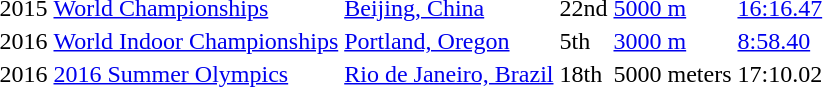<table>
<tr>
<td>2015</td>
<td><a href='#'>World Championships</a></td>
<td><a href='#'>Beijing, China</a></td>
<td>22nd</td>
<td><a href='#'>5000 m</a></td>
<td><a href='#'>16:16.47</a></td>
</tr>
<tr>
<td>2016</td>
<td><a href='#'>World Indoor Championships</a></td>
<td><a href='#'>Portland, Oregon</a></td>
<td>5th</td>
<td><a href='#'>3000 m</a></td>
<td><a href='#'>8:58.40</a></td>
</tr>
<tr>
<td>2016</td>
<td><a href='#'>2016 Summer Olympics</a></td>
<td><a href='#'>Rio de Janeiro, Brazil</a></td>
<td>18th</td>
<td>5000 meters</td>
<td>17:10.02</td>
</tr>
</table>
